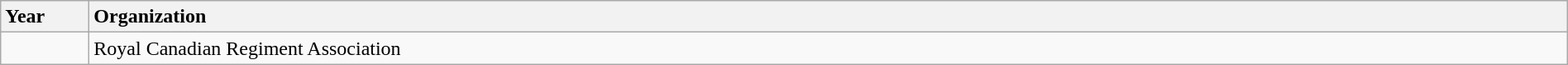<table class="wikitable" style="width:100%">
<tr>
<th style="width:4em;text-align:left">Year</th>
<th style="text-align:left">Organization</th>
</tr>
<tr>
<td></td>
<td>Royal Canadian Regiment Association</td>
</tr>
</table>
